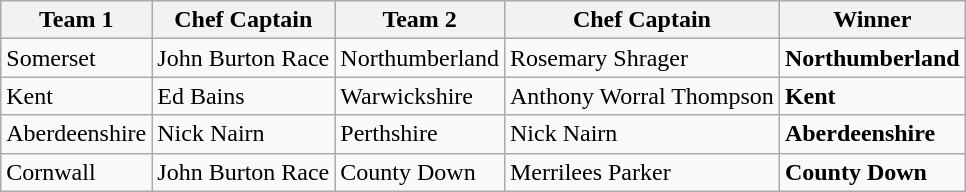<table class="wikitable" border="1">
<tr>
<th>Team 1</th>
<th>Chef Captain</th>
<th>Team 2</th>
<th>Chef Captain</th>
<th>Winner</th>
</tr>
<tr>
<td>Somerset</td>
<td>John Burton Race</td>
<td>Northumberland</td>
<td>Rosemary Shrager</td>
<td><strong>Northumberland</strong></td>
</tr>
<tr>
<td>Kent</td>
<td>Ed Bains</td>
<td>Warwickshire</td>
<td>Anthony Worral Thompson</td>
<td><strong>Kent</strong></td>
</tr>
<tr>
<td>Aberdeenshire</td>
<td>Nick Nairn</td>
<td>Perthshire</td>
<td>Nick Nairn</td>
<td><strong>Aberdeenshire</strong></td>
</tr>
<tr>
<td>Cornwall</td>
<td>John Burton Race</td>
<td>County Down</td>
<td>Merrilees Parker</td>
<td><strong>County Down</strong></td>
</tr>
</table>
